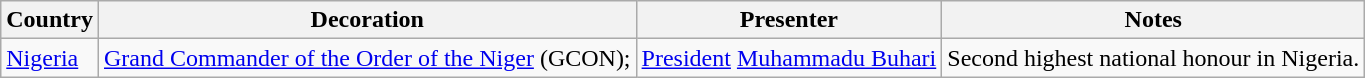<table class=wikitable>
<tr>
<th>Country</th>
<th>Decoration</th>
<th>Presenter</th>
<th>Notes</th>
</tr>
<tr>
<td><a href='#'>Nigeria</a></td>
<td><a href='#'>Grand Commander of the Order of the Niger</a> (GCON); </td>
<td><a href='#'>President</a> <a href='#'>Muhammadu Buhari</a></td>
<td>Second highest national honour in Nigeria.</td>
</tr>
</table>
